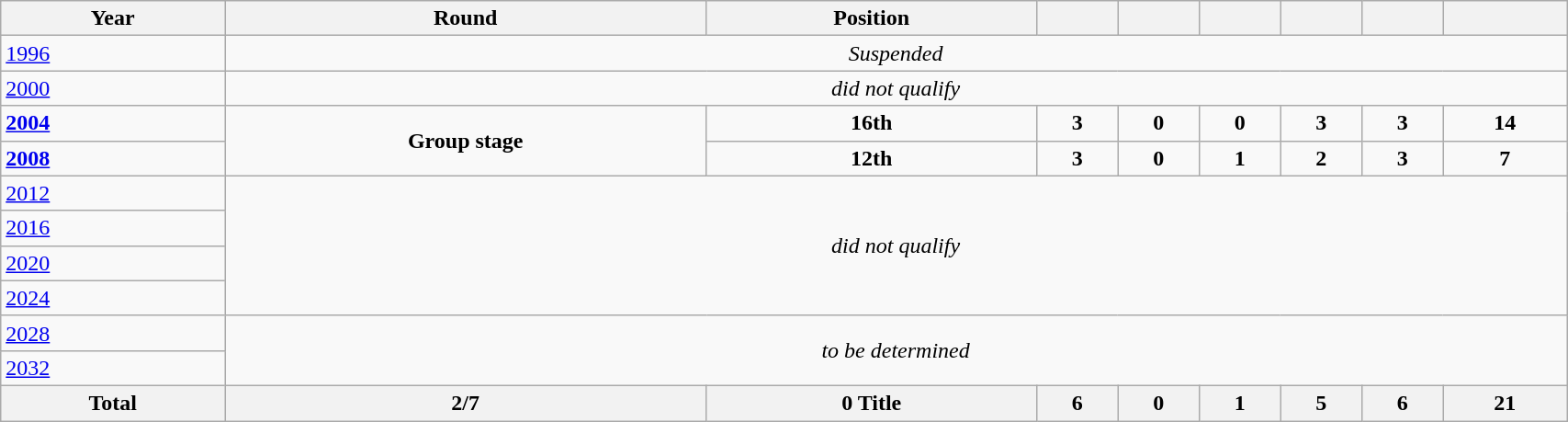<table class="wikitable" style="text-align:center" width=90%>
<tr>
<th>Year</th>
<th>Round</th>
<th>Position</th>
<th></th>
<th></th>
<th></th>
<th></th>
<th></th>
<th></th>
</tr>
<tr>
<td style="text-align: left;"> <a href='#'>1996</a></td>
<td colspan=8><em>Suspended</em></td>
</tr>
<tr>
<td style="text-align: left;"> <a href='#'>2000</a></td>
<td colspan=8><em>did not qualify</em></td>
</tr>
<tr>
<td style="text-align: left;"> <strong><a href='#'>2004</a></strong></td>
<td rowspan=2><strong>Group stage</strong></td>
<td><strong>16th</strong></td>
<td><strong>3</strong></td>
<td><strong>0</strong></td>
<td><strong>0</strong></td>
<td><strong>3</strong></td>
<td><strong>3</strong></td>
<td><strong>14</strong></td>
</tr>
<tr>
<td style="text-align: left;"> <strong><a href='#'>2008</a></strong></td>
<td><strong>12th</strong></td>
<td><strong>3</strong></td>
<td><strong>0</strong></td>
<td><strong>1</strong></td>
<td><strong>2</strong></td>
<td><strong>3</strong></td>
<td><strong>7</strong></td>
</tr>
<tr>
<td style="text-align: left;"> <a href='#'>2012</a></td>
<td rowspan=4 colspan=8><em>did not qualify</em></td>
</tr>
<tr>
<td style="text-align: left;"> <a href='#'>2016</a></td>
</tr>
<tr>
<td style="text-align: left;"> <a href='#'>2020</a></td>
</tr>
<tr>
<td style="text-align: left;"> <a href='#'>2024</a></td>
</tr>
<tr>
<td style="text-align: left;"> <a href='#'>2028</a></td>
<td colspan=8 rowspan=2><em>to be determined</em></td>
</tr>
<tr>
<td style="text-align: left;"> <a href='#'>2032</a></td>
</tr>
<tr>
<th>Total</th>
<th>2/7</th>
<th>0 Title</th>
<th>6</th>
<th>0</th>
<th>1</th>
<th>5</th>
<th>6</th>
<th>21</th>
</tr>
</table>
